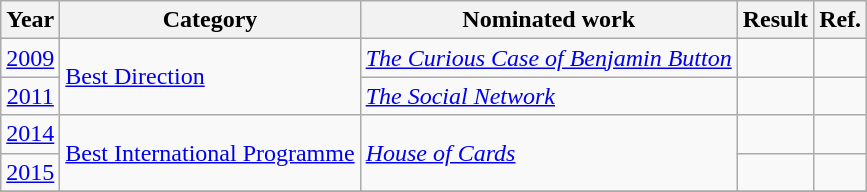<table class=wikitable>
<tr>
<th>Year</th>
<th>Category</th>
<th>Nominated work</th>
<th>Result</th>
<th>Ref.</th>
</tr>
<tr>
<td style="text-align:center;"><a href='#'>2009</a></td>
<td rowspan=2><a href='#'>Best Direction</a></td>
<td><em><a href='#'>The Curious Case of Benjamin Button</a></em></td>
<td></td>
<td></td>
</tr>
<tr>
<td style="text-align:center"><a href='#'>2011</a></td>
<td><em><a href='#'>The Social Network</a></em></td>
<td></td>
<td style="text-align:center"></td>
</tr>
<tr>
<td style="text-align:center"><a href='#'>2014</a></td>
<td rowspan=2><a href='#'>Best International Programme</a></td>
<td rowspan=2><em><a href='#'>House of Cards</a></em></td>
<td></td>
<td style="text-align:center"></td>
</tr>
<tr>
<td style="text-align:center"><a href='#'>2015</a></td>
<td></td>
<td style="text-align:center"></td>
</tr>
<tr>
</tr>
</table>
